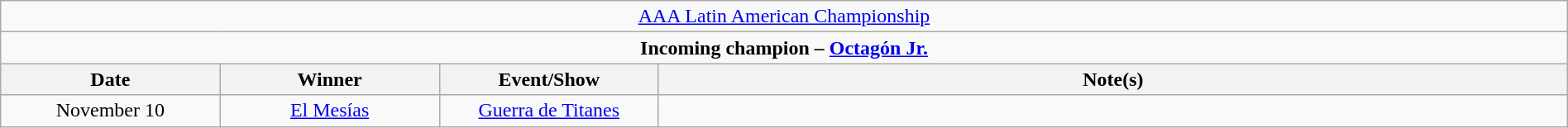<table class="wikitable" style="text-align:center; width:100%;">
<tr>
<td colspan="4" style="text-align: center;"><a href='#'>AAA Latin American Championship</a></td>
</tr>
<tr>
<td colspan="4" style="text-align: center;"><strong>Incoming champion – <a href='#'>Octagón Jr.</a></strong></td>
</tr>
<tr>
<th width=14%>Date</th>
<th width=14%>Winner</th>
<th width=14%>Event/Show</th>
<th width=58%>Note(s)</th>
</tr>
<tr>
<td>November 10</td>
<td><a href='#'>El Mesías</a></td>
<td><a href='#'>Guerra de Titanes</a></td>
<td></td>
</tr>
</table>
